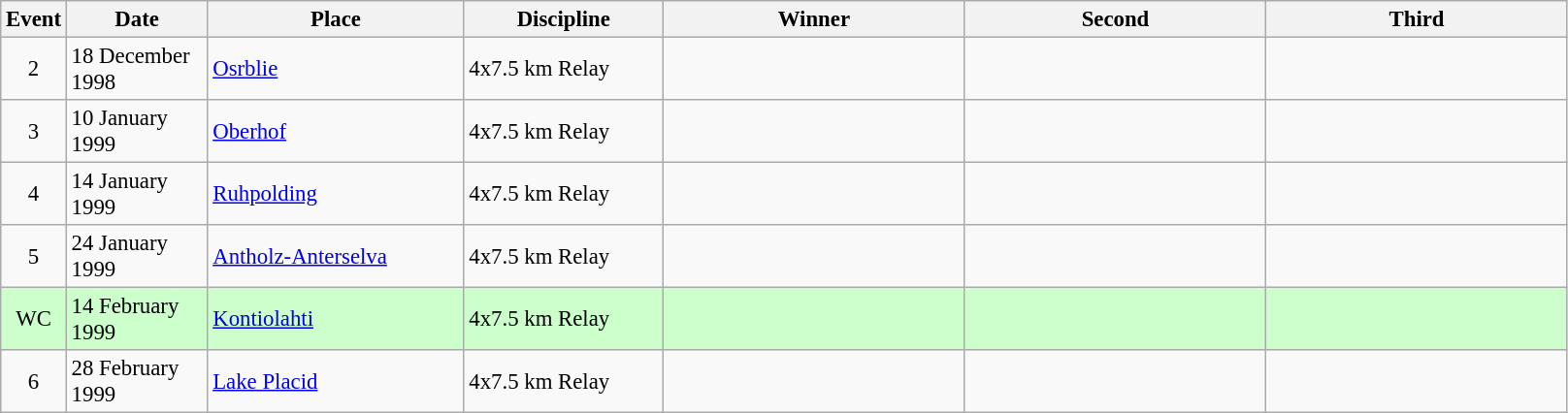<table class="wikitable" style="font-size:95%;">
<tr>
<th width="30">Event</th>
<th width="90">Date</th>
<th width="169">Place</th>
<th width="130">Discipline</th>
<th width="200">Winner</th>
<th width="200">Second</th>
<th width="200">Third</th>
</tr>
<tr>
<td align=center>2</td>
<td>18 December 1998</td>
<td> <a href='#'>Osrblie</a></td>
<td>4x7.5 km Relay</td>
<td></td>
<td></td>
<td></td>
</tr>
<tr>
<td align=center>3</td>
<td>10 January 1999</td>
<td> <a href='#'>Oberhof</a></td>
<td>4x7.5 km Relay</td>
<td></td>
<td></td>
<td></td>
</tr>
<tr>
<td align=center>4</td>
<td>14 January 1999</td>
<td> <a href='#'>Ruhpolding</a></td>
<td>4x7.5 km Relay</td>
<td></td>
<td></td>
<td></td>
</tr>
<tr>
<td align=center>5</td>
<td>24 January 1999</td>
<td> <a href='#'>Antholz-Anterselva</a></td>
<td>4x7.5 km Relay</td>
<td></td>
<td></td>
<td></td>
</tr>
<tr style="background:#CCFFCC">
<td align=center>WC</td>
<td>14 February 1999</td>
<td> <a href='#'>Kontiolahti</a></td>
<td>4x7.5 km Relay</td>
<td></td>
<td></td>
<td></td>
</tr>
<tr>
<td align=center>6</td>
<td>28 February 1999</td>
<td> <a href='#'>Lake Placid</a></td>
<td>4x7.5 km Relay</td>
<td></td>
<td></td>
<td></td>
</tr>
</table>
